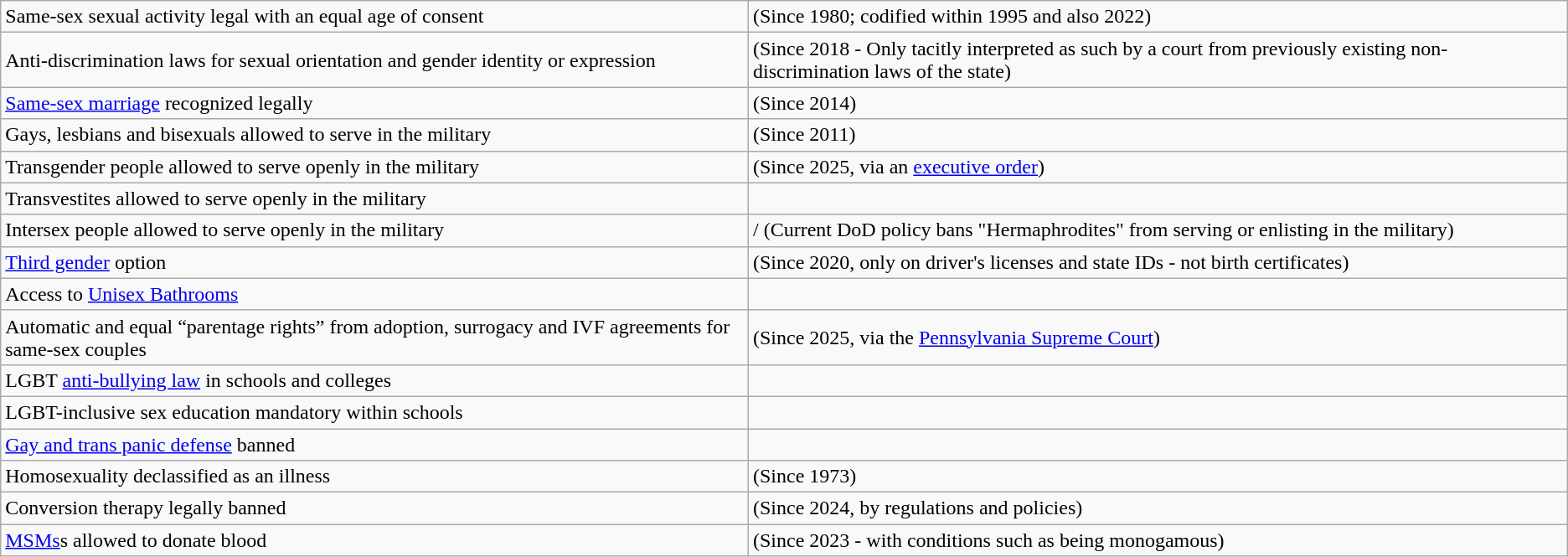<table class="wikitable">
<tr>
<td>Same-sex sexual activity legal with an equal age of consent</td>
<td> (Since 1980; codified within 1995 and also 2022)</td>
</tr>
<tr>
<td>Anti-discrimination laws for sexual orientation and gender identity or expression</td>
<td> (Since 2018 - Only tacitly interpreted as such by a court from previously existing non-discrimination laws of the state)</td>
</tr>
<tr>
<td><a href='#'>Same-sex marriage</a> recognized legally</td>
<td> (Since 2014)</td>
</tr>
<tr>
<td>Gays, lesbians and bisexuals allowed to serve in the military</td>
<td> (Since 2011)</td>
</tr>
<tr>
<td>Transgender people allowed to serve openly in the military</td>
<td> (Since 2025, via an <a href='#'>executive order</a>)</td>
</tr>
<tr>
<td>Transvestites allowed to serve openly in the military</td>
<td></td>
</tr>
<tr>
<td>Intersex people allowed to serve openly in the military</td>
<td>/ (Current DoD policy bans "Hermaphrodites" from serving or enlisting in the military)</td>
</tr>
<tr>
<td><a href='#'>Third gender</a> option</td>
<td> (Since 2020, only on driver's licenses and state IDs - not birth certificates)</td>
</tr>
<tr>
<td>Access to <a href='#'>Unisex Bathrooms</a></td>
<td></td>
</tr>
<tr>
<td>Automatic and equal “parentage rights” from adoption, surrogacy and IVF agreements for same-sex couples</td>
<td> (Since 2025, via the <a href='#'>Pennsylvania Supreme Court</a>)</td>
</tr>
<tr>
<td>LGBT <a href='#'>anti-bullying law</a> in schools and colleges</td>
<td></td>
</tr>
<tr>
<td>LGBT-inclusive sex education mandatory within schools</td>
<td></td>
</tr>
<tr>
<td><a href='#'>Gay and trans panic defense</a> banned</td>
<td></td>
</tr>
<tr>
<td>Homosexuality declassified as an illness</td>
<td> (Since 1973)</td>
</tr>
<tr>
<td>Conversion therapy legally banned</td>
<td> (Since 2024, by regulations and policies)</td>
</tr>
<tr>
<td><a href='#'>MSMs</a>s allowed to donate blood</td>
<td> (Since 2023 - with conditions such as being monogamous)</td>
</tr>
</table>
